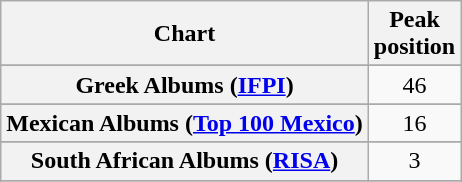<table class="wikitable sortable plainrowheaders" style="text-align:center">
<tr>
<th scope="col">Chart</th>
<th scope="col">Peak<br>position</th>
</tr>
<tr>
</tr>
<tr>
</tr>
<tr>
</tr>
<tr>
</tr>
<tr>
</tr>
<tr>
</tr>
<tr>
</tr>
<tr>
</tr>
<tr>
<th scope="row">Greek Albums (<a href='#'>IFPI</a>)</th>
<td>46</td>
</tr>
<tr>
</tr>
<tr>
</tr>
<tr>
<th scope="row">Mexican Albums (<a href='#'>Top 100 Mexico</a>)</th>
<td>16</td>
</tr>
<tr>
</tr>
<tr>
</tr>
<tr>
<th scope="row">South African Albums (<a href='#'>RISA</a>)</th>
<td>3</td>
</tr>
<tr>
</tr>
<tr>
</tr>
<tr>
</tr>
<tr>
</tr>
<tr>
</tr>
</table>
